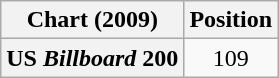<table class="wikitable plainrowheaders">
<tr>
<th scope="col">Chart (2009)</th>
<th scope="col">Position</th>
</tr>
<tr>
<th scope="row">US <em>Billboard</em> 200</th>
<td style="text-align:center;">109</td>
</tr>
</table>
